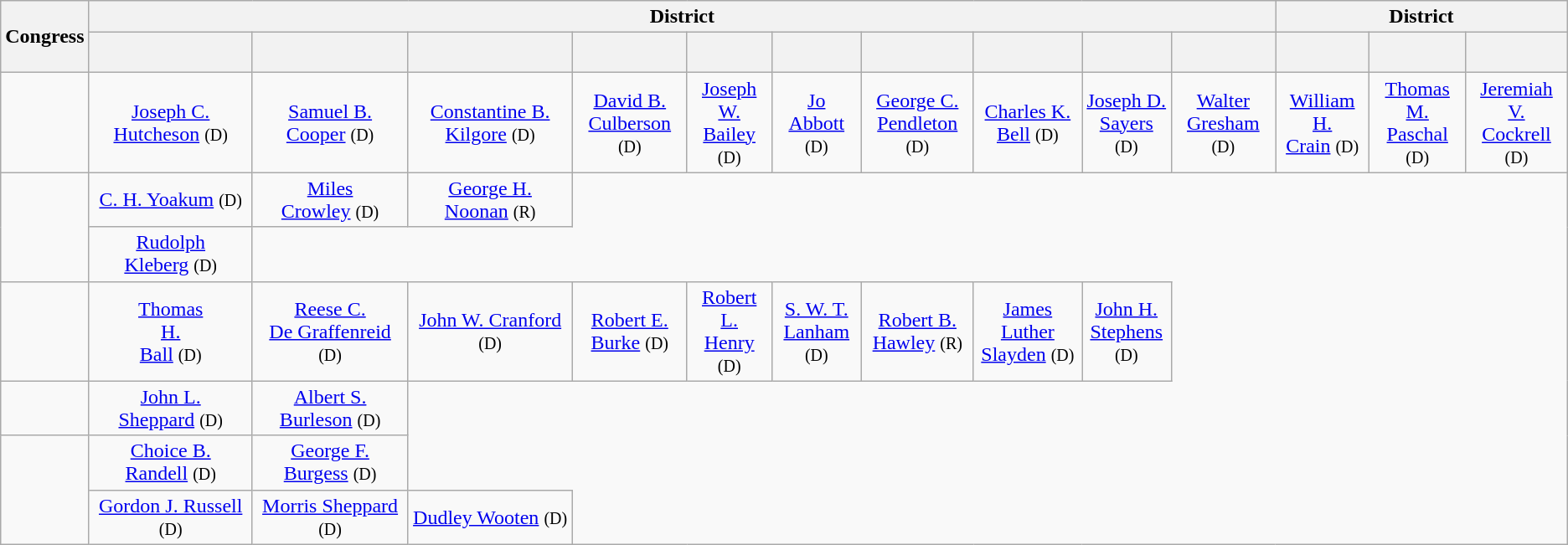<table class=wikitable style="text-align:center">
<tr>
<th rowspan=2>Congress</th>
<th colspan=10>District</th>
<th colspan=3>District</th>
</tr>
<tr style="height:2em">
<th></th>
<th></th>
<th></th>
<th></th>
<th></th>
<th></th>
<th></th>
<th></th>
<th></th>
<th></th>
<th></th>
<th></th>
<th></th>
</tr>
<tr style="height:2.5em">
<td><strong></strong> </td>
<td><a href='#'>Joseph C.<br>Hutcheson</a> <small>(D)</small></td>
<td><a href='#'>Samuel B.<br>Cooper</a> <small>(D)</small></td>
<td><a href='#'>Constantine B.<br>Kilgore</a> <small>(D)</small></td>
<td><a href='#'>David B.<br>Culberson</a> <small>(D)</small></td>
<td><a href='#'>Joseph<br>W.<br>Bailey</a> <small>(D)</small></td>
<td><a href='#'>Jo<br>Abbott</a> <small>(D)</small></td>
<td><a href='#'>George C.<br>Pendleton</a> <small>(D)</small></td>
<td><a href='#'>Charles K.<br>Bell</a> <small>(D)</small></td>
<td><a href='#'>Joseph D.<br>Sayers</a> <small>(D)</small></td>
<td><a href='#'>Walter<br>Gresham</a> <small>(D)</small></td>
<td><a href='#'>William H.<br>Crain</a> <small>(D)</small></td>
<td><a href='#'>Thomas M.<br>Paschal</a> <small>(D)</small></td>
<td><a href='#'>Jeremiah V.<br>Cockrell</a> <small>(D)</small></td>
</tr>
<tr style="height:2em">
<td rowspan=2><strong></strong> </td>
<td><a href='#'>C. H. Yoakum</a> <small>(D)</small></td>
<td><a href='#'>Miles<br>Crowley</a> <small>(D)</small></td>
<td><a href='#'>George H.<br>Noonan</a> <small>(R)</small></td>
</tr>
<tr style="height:2em">
<td><a href='#'>Rudolph<br>Kleberg</a> <small>(D)</small></td>
</tr>
<tr style="height:2.5em">
<td><strong></strong> </td>
<td><a href='#'>Thomas<br>H.<br>Ball</a> <small>(D)</small></td>
<td><a href='#'>Reese C.<br>De Graffen­reid</a> <small>(D)</small></td>
<td><a href='#'>John W. Cranford</a> <small>(D)</small></td>
<td><a href='#'>Robert E.<br>Burke</a> <small>(D)</small></td>
<td><a href='#'>Robert L.<br>Henry</a> <small>(D)</small></td>
<td><a href='#'>S. W. T.<br>Lanham</a><br><small>(D)</small></td>
<td><a href='#'>Robert B.<br>Hawley</a> <small>(R)</small></td>
<td><a href='#'>James Luther<br>Slayden</a> <small>(D)</small></td>
<td><a href='#'>John H.<br>Stephens</a><br><small>(D)</small></td>
</tr>
<tr style="height:2.5em">
<td><strong></strong> </td>
<td><a href='#'>John L.<br>Sheppard</a> <small>(D)</small></td>
<td><a href='#'>Albert S.<br>Burleson</a> <small>(D)</small></td>
</tr>
<tr style="height:2em">
<td rowspan=2><strong></strong> </td>
<td><a href='#'>Choice B.<br>Randell</a> <small>(D)</small></td>
<td><a href='#'>George F.<br>Burgess</a> <small>(D)</small></td>
</tr>
<tr style="height:2em">
<td><a href='#'>Gordon J. Russell</a> <small>(D)</small></td>
<td><a href='#'>Morris Sheppard</a> <small>(D)</small></td>
<td><a href='#'>Dudley Wooten</a> <small>(D)</small></td>
</tr>
</table>
